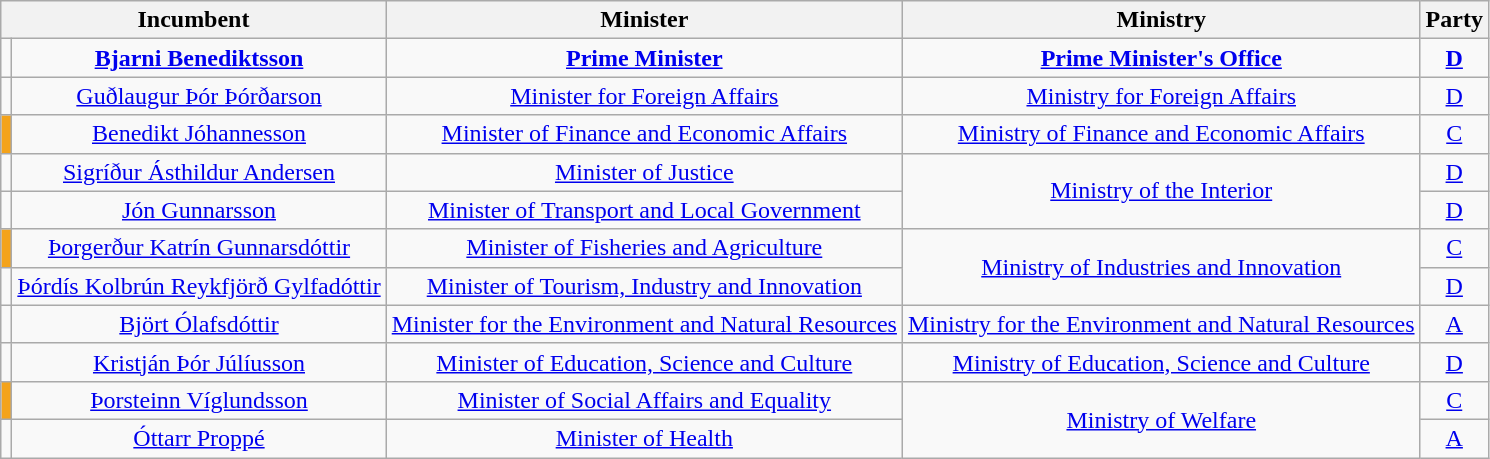<table class="wikitable" style="text-align: center;">
<tr>
<th colspan=2>Incumbent</th>
<th>Minister</th>
<th>Ministry</th>
<th>Party</th>
</tr>
<tr>
<td></td>
<td><strong><a href='#'>Bjarni Benediktsson</a></strong></td>
<td><strong><a href='#'>Prime Minister</a></strong></td>
<td><strong><a href='#'>Prime Minister's Office</a></strong></td>
<td><strong><a href='#'>D</a></strong></td>
</tr>
<tr>
<td></td>
<td><a href='#'>Guðlaugur Þór Þórðarson</a></td>
<td><a href='#'>Minister for Foreign Affairs</a></td>
<td><a href='#'>Ministry for Foreign Affairs</a></td>
<td><a href='#'>D</a></td>
</tr>
<tr>
<td style="background-color:#F4A31A"></td>
<td><a href='#'>Benedikt Jóhannesson</a></td>
<td><a href='#'>Minister of Finance and Economic Affairs</a></td>
<td><a href='#'>Ministry of Finance and Economic Affairs</a></td>
<td><a href='#'>C</a></td>
</tr>
<tr>
<td></td>
<td><a href='#'>Sigríður Ásthildur Andersen</a></td>
<td><a href='#'>Minister of Justice</a></td>
<td rowspan=2><a href='#'>Ministry of the Interior</a></td>
<td><a href='#'>D</a></td>
</tr>
<tr>
<td></td>
<td><a href='#'>Jón Gunnarsson</a></td>
<td><a href='#'>Minister of Transport and Local Government</a></td>
<td><a href='#'>D</a></td>
</tr>
<tr>
<td style="background-color:#F4A31A"></td>
<td><a href='#'>Þorgerður Katrín Gunnarsdóttir</a></td>
<td><a href='#'>Minister of Fisheries and Agriculture</a></td>
<td rowspan=2><a href='#'>Ministry of Industries and Innovation</a></td>
<td><a href='#'>C</a></td>
</tr>
<tr>
<td></td>
<td><a href='#'>Þórdís Kolbrún Reykfjörð Gylfadóttir</a></td>
<td><a href='#'>Minister of Tourism, Industry and Innovation</a></td>
<td><a href='#'>D</a></td>
</tr>
<tr>
<td></td>
<td><a href='#'>Björt Ólafsdóttir</a></td>
<td><a href='#'>Minister for the Environment and Natural Resources</a></td>
<td><a href='#'>Ministry for the Environment and Natural Resources</a></td>
<td><a href='#'>A</a></td>
</tr>
<tr>
<td></td>
<td><a href='#'>Kristján Þór Júlíusson</a></td>
<td><a href='#'>Minister of Education, Science and Culture</a></td>
<td><a href='#'>Ministry of Education, Science and Culture</a></td>
<td><a href='#'>D</a></td>
</tr>
<tr>
<td style="background-color:#F4A31A"></td>
<td><a href='#'>Þorsteinn Víglundsson</a></td>
<td><a href='#'>Minister of Social Affairs and Equality</a></td>
<td rowspan=2><a href='#'>Ministry of Welfare</a></td>
<td><a href='#'>C</a></td>
</tr>
<tr>
<td></td>
<td><a href='#'>Óttarr Proppé</a></td>
<td><a href='#'>Minister of Health</a></td>
<td><a href='#'>A</a></td>
</tr>
</table>
